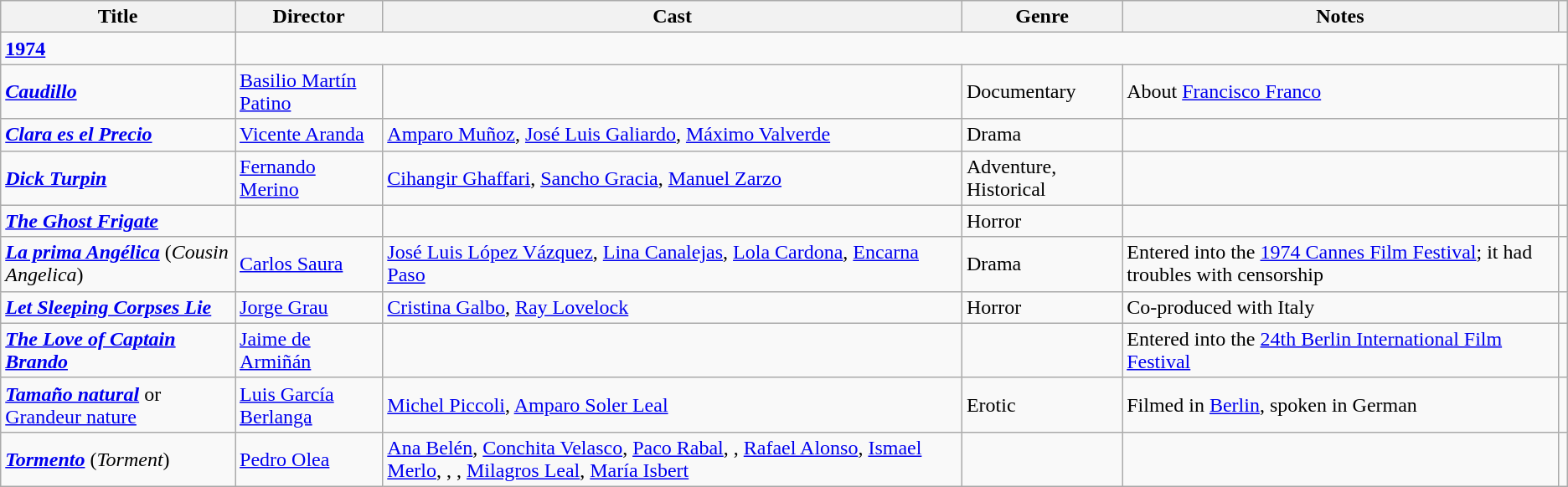<table class="wikitable">
<tr>
<th>Title</th>
<th>Director</th>
<th>Cast</th>
<th>Genre</th>
<th>Notes</th>
<th></th>
</tr>
<tr>
<td><strong><a href='#'>1974</a></strong></td>
</tr>
<tr>
<td><strong><em><a href='#'>Caudillo</a></em></strong></td>
<td><a href='#'>Basilio Martín Patino</a></td>
<td></td>
<td>Documentary</td>
<td>About <a href='#'>Francisco Franco</a></td>
<td></td>
</tr>
<tr>
<td><strong><em><a href='#'>Clara es el Precio</a></em></strong></td>
<td><a href='#'>Vicente Aranda</a></td>
<td><a href='#'>Amparo Muñoz</a>, <a href='#'>José Luis Galiardo</a>, <a href='#'>Máximo Valverde</a></td>
<td>Drama</td>
<td></td>
<td></td>
</tr>
<tr>
<td><strong><em><a href='#'>Dick Turpin</a></em></strong></td>
<td><a href='#'>Fernando Merino</a></td>
<td><a href='#'>Cihangir Ghaffari</a>, <a href='#'>Sancho Gracia</a>, <a href='#'>Manuel Zarzo</a></td>
<td>Adventure, Historical</td>
<td></td>
<td></td>
</tr>
<tr>
<td><strong><em><a href='#'>The Ghost Frigate</a></em></strong></td>
<td></td>
<td></td>
<td>Horror</td>
<td></td>
<td></td>
</tr>
<tr>
<td><strong><em><a href='#'>La prima Angélica</a></em></strong> (<em>Cousin Angelica</em>)</td>
<td><a href='#'>Carlos Saura</a></td>
<td><a href='#'>José Luis López Vázquez</a>, <a href='#'>Lina Canalejas</a>, <a href='#'>Lola Cardona</a>, <a href='#'>Encarna Paso</a></td>
<td>Drama</td>
<td>Entered into the <a href='#'>1974 Cannes Film Festival</a>; it had troubles with censorship</td>
<td></td>
</tr>
<tr>
<td><strong><em><a href='#'>Let Sleeping Corpses Lie</a></em></strong></td>
<td><a href='#'>Jorge Grau</a></td>
<td><a href='#'>Cristina Galbo</a>, <a href='#'>Ray Lovelock</a></td>
<td>Horror</td>
<td>Co-produced with Italy</td>
<td></td>
</tr>
<tr>
<td><strong><em><a href='#'>The Love of Captain Brando</a></em></strong></td>
<td><a href='#'>Jaime de Armiñán</a></td>
<td></td>
<td></td>
<td>Entered into the <a href='#'>24th Berlin International Film Festival</a></td>
<td></td>
</tr>
<tr>
<td><strong><em><a href='#'>Tamaño natural</a></em></strong> or <a href='#'>Grandeur nature</a></td>
<td><a href='#'>Luis García Berlanga</a></td>
<td><a href='#'>Michel Piccoli</a>, <a href='#'>Amparo Soler Leal</a></td>
<td>Erotic</td>
<td>Filmed in <a href='#'>Berlin</a>, spoken in German</td>
<td></td>
</tr>
<tr>
<td><strong><em><a href='#'>Tormento</a></em></strong> (<em>Torment</em>)</td>
<td><a href='#'>Pedro Olea</a></td>
<td><a href='#'>Ana Belén</a>, <a href='#'>Conchita Velasco</a>, <a href='#'>Paco Rabal</a>, , <a href='#'>Rafael Alonso</a>, <a href='#'>Ismael Merlo</a>, , , <a href='#'>Milagros Leal</a>, <a href='#'>María Isbert</a></td>
<td></td>
<td></td>
<td><br></td>
</tr>
</table>
